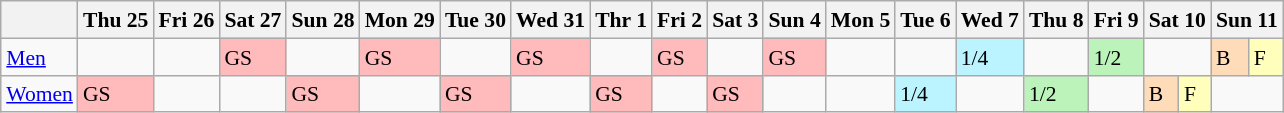<table class="wikitable" style="margin:0.5em auto; font-size:90%; line-height:1.25em;">
<tr>
<th></th>
<th>Thu 25</th>
<th>Fri 26</th>
<th>Sat 27</th>
<th>Sun 28</th>
<th>Mon 29</th>
<th>Tue 30</th>
<th>Wed 31</th>
<th>Thr 1</th>
<th>Fri 2</th>
<th>Sat 3</th>
<th>Sun 4</th>
<th>Mon 5</th>
<th>Tue 6</th>
<th>Wed 7</th>
<th>Thu 8</th>
<th>Fri 9</th>
<th colspan="2">Sat 10</th>
<th colspan="2">Sun 11</th>
</tr>
<tr>
<td><a href='#'>Men</a></td>
<td></td>
<td></td>
<td bgcolor="#FFBBBB">GS</td>
<td></td>
<td bgcolor="#FFBBBB">GS</td>
<td></td>
<td bgcolor="#FFBBBB">GS</td>
<td></td>
<td bgcolor="#FFBBBB">GS</td>
<td></td>
<td bgcolor="#FFBBBB">GS</td>
<td></td>
<td></td>
<td bgcolor="#BBF3FF">1/4</td>
<td></td>
<td bgcolor="#BBF3BB">1/2</td>
<td colspan="2"></td>
<td bgcolor="#FEDCBA">B</td>
<td bgcolor="#FFFFBB">F</td>
</tr>
<tr>
<td><a href='#'>Women</a></td>
<td bgcolor="#FFBBBB">GS</td>
<td></td>
<td></td>
<td bgcolor="#FFBBBB">GS</td>
<td></td>
<td bgcolor="#FFBBBB">GS</td>
<td></td>
<td bgcolor="#FFBBBB">GS</td>
<td></td>
<td bgcolor="#FFBBBB">GS</td>
<td></td>
<td></td>
<td bgcolor="#BBF3FF">1/4</td>
<td></td>
<td bgcolor="#BBF3BB">1/2</td>
<td></td>
<td bgcolor="#FEDCBA">B</td>
<td bgcolor="#FFFFBB">F</td>
<td colspan="2"></td>
</tr>
</table>
